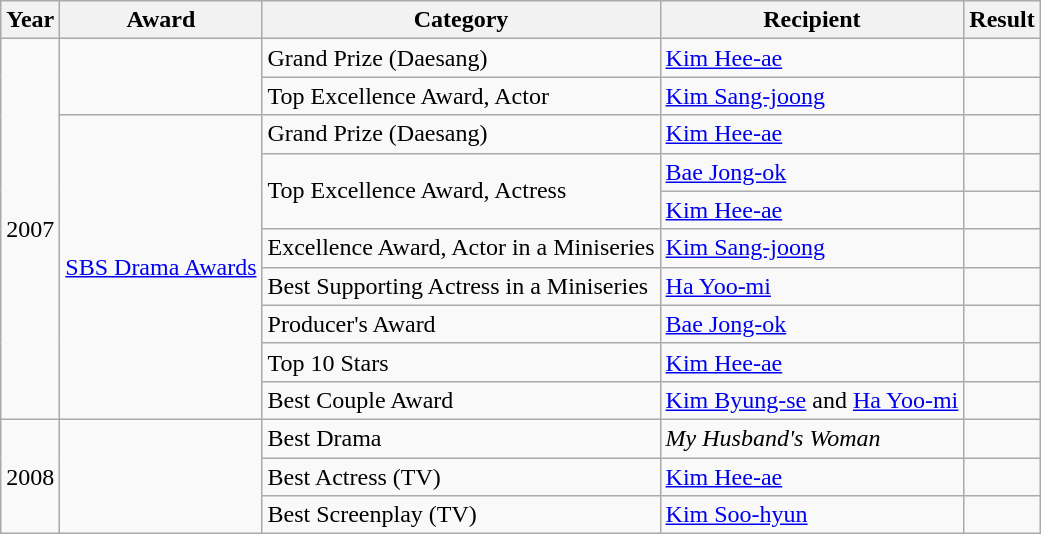<table class="wikitable">
<tr>
<th>Year</th>
<th>Award</th>
<th>Category</th>
<th>Recipient</th>
<th>Result</th>
</tr>
<tr>
<td rowspan=10>2007</td>
<td rowspan=2></td>
<td>Grand Prize (Daesang)</td>
<td><a href='#'>Kim Hee-ae</a></td>
<td></td>
</tr>
<tr>
<td>Top Excellence Award, Actor</td>
<td><a href='#'>Kim Sang-joong</a></td>
<td></td>
</tr>
<tr>
<td rowspan=8 style="text-align:center;"><a href='#'>SBS Drama Awards</a></td>
<td>Grand Prize (Daesang)</td>
<td><a href='#'>Kim Hee-ae</a></td>
<td></td>
</tr>
<tr>
<td rowspan=2>Top Excellence Award, Actress</td>
<td><a href='#'>Bae Jong-ok</a></td>
<td></td>
</tr>
<tr>
<td><a href='#'>Kim Hee-ae</a></td>
<td></td>
</tr>
<tr>
<td>Excellence Award, Actor in a Miniseries</td>
<td><a href='#'>Kim Sang-joong</a></td>
<td></td>
</tr>
<tr>
<td>Best Supporting Actress in a Miniseries</td>
<td><a href='#'>Ha Yoo-mi</a></td>
<td></td>
</tr>
<tr>
<td>Producer's Award</td>
<td><a href='#'>Bae Jong-ok</a></td>
<td></td>
</tr>
<tr>
<td>Top 10 Stars</td>
<td><a href='#'>Kim Hee-ae</a></td>
<td></td>
</tr>
<tr>
<td>Best Couple Award</td>
<td><a href='#'>Kim Byung-se</a> and <a href='#'>Ha Yoo-mi</a></td>
<td></td>
</tr>
<tr>
<td rowspan=3>2008</td>
<td rowspan=3></td>
<td>Best Drama</td>
<td><em>My Husband's Woman</em></td>
<td></td>
</tr>
<tr>
<td>Best Actress (TV)</td>
<td><a href='#'>Kim Hee-ae</a></td>
<td></td>
</tr>
<tr>
<td>Best Screenplay (TV)</td>
<td><a href='#'>Kim Soo-hyun</a></td>
<td></td>
</tr>
</table>
